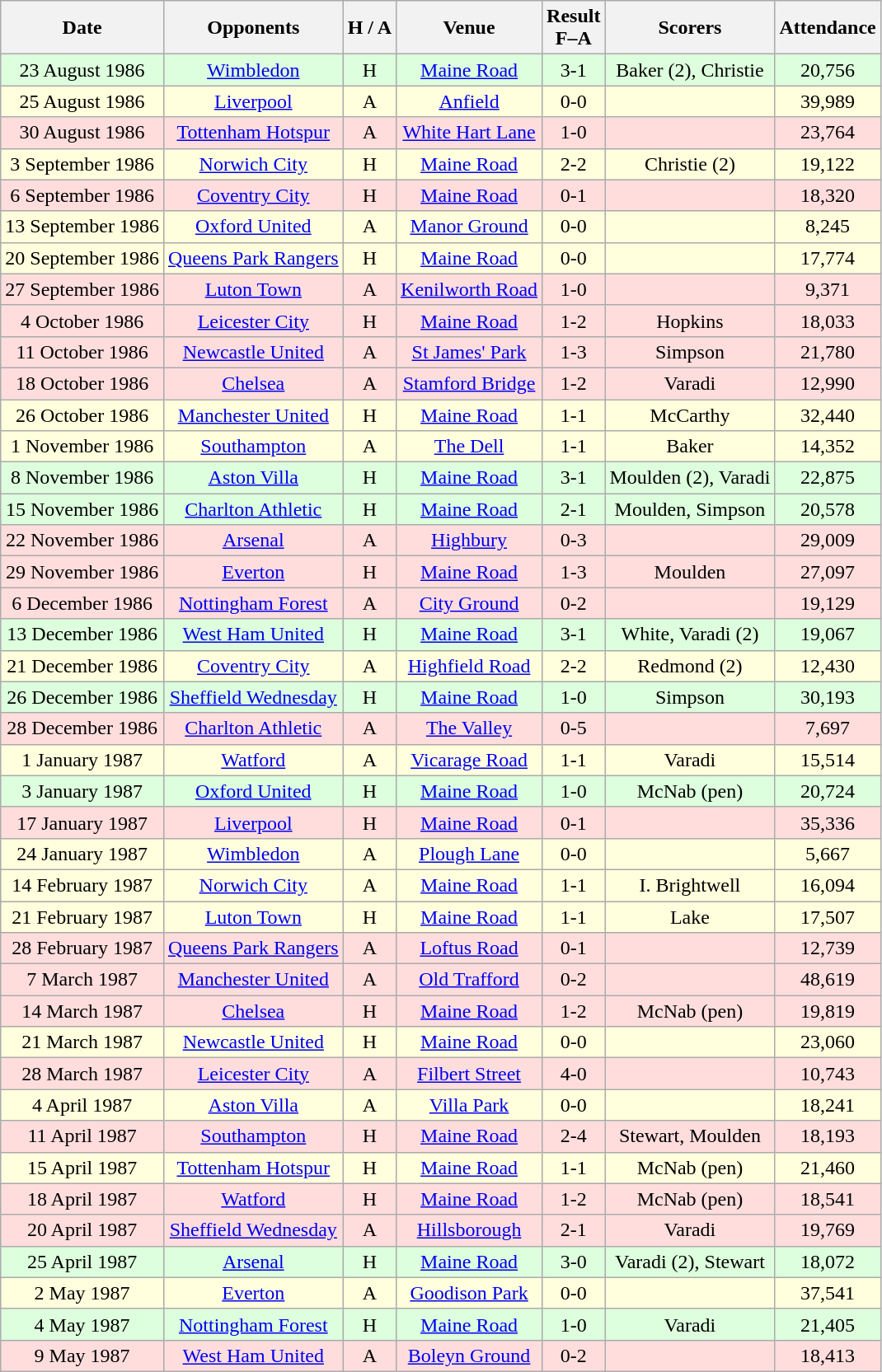<table class="wikitable" style="text-align:center">
<tr>
<th>Date</th>
<th>Opponents</th>
<th>H / A</th>
<th>Venue</th>
<th>Result<br>F–A</th>
<th>Scorers</th>
<th>Attendance</th>
</tr>
<tr bgcolor="#ddffdd">
<td>23 August 1986</td>
<td><a href='#'>Wimbledon</a></td>
<td>H</td>
<td><a href='#'>Maine Road</a></td>
<td>3-1</td>
<td>Baker (2), Christie</td>
<td>20,756</td>
</tr>
<tr bgcolor="#ffffdd">
<td>25 August 1986</td>
<td><a href='#'>Liverpool</a></td>
<td>A</td>
<td><a href='#'>Anfield</a></td>
<td>0-0</td>
<td></td>
<td>39,989</td>
</tr>
<tr bgcolor="#ffdddd">
<td>30 August 1986</td>
<td><a href='#'>Tottenham Hotspur</a></td>
<td>A</td>
<td><a href='#'>White Hart Lane</a></td>
<td>1-0</td>
<td></td>
<td>23,764</td>
</tr>
<tr bgcolor="#ffffdd">
<td>3 September 1986</td>
<td><a href='#'>Norwich City</a></td>
<td>H</td>
<td><a href='#'>Maine Road</a></td>
<td>2-2</td>
<td>Christie (2)</td>
<td>19,122</td>
</tr>
<tr bgcolor="#ffdddd">
<td>6 September 1986</td>
<td><a href='#'>Coventry City</a></td>
<td>H</td>
<td><a href='#'>Maine Road</a></td>
<td>0-1</td>
<td></td>
<td>18,320</td>
</tr>
<tr bgcolor="#ffffdd">
<td>13 September 1986</td>
<td><a href='#'>Oxford United</a></td>
<td>A</td>
<td><a href='#'>Manor Ground</a></td>
<td>0-0</td>
<td></td>
<td>8,245</td>
</tr>
<tr bgcolor="#ffffdd">
<td>20 September 1986</td>
<td><a href='#'>Queens Park Rangers</a></td>
<td>H</td>
<td><a href='#'>Maine Road</a></td>
<td>0-0</td>
<td></td>
<td>17,774</td>
</tr>
<tr bgcolor="#ffdddd">
<td>27 September 1986</td>
<td><a href='#'>Luton Town</a></td>
<td>A</td>
<td><a href='#'>Kenilworth Road</a></td>
<td>1-0</td>
<td></td>
<td>9,371</td>
</tr>
<tr bgcolor="#ffdddd">
<td>4 October 1986</td>
<td><a href='#'>Leicester City</a></td>
<td>H</td>
<td><a href='#'>Maine Road</a></td>
<td>1-2</td>
<td>Hopkins</td>
<td>18,033</td>
</tr>
<tr bgcolor="#ffdddd">
<td>11 October 1986</td>
<td><a href='#'>Newcastle United</a></td>
<td>A</td>
<td><a href='#'>St James' Park</a></td>
<td>1-3</td>
<td>Simpson</td>
<td>21,780</td>
</tr>
<tr bgcolor="#ffdddd">
<td>18 October 1986</td>
<td><a href='#'>Chelsea</a></td>
<td>A</td>
<td><a href='#'>Stamford Bridge</a></td>
<td>1-2</td>
<td>Varadi</td>
<td>12,990</td>
</tr>
<tr bgcolor="#ffffdd">
<td>26 October 1986</td>
<td><a href='#'>Manchester United</a></td>
<td>H</td>
<td><a href='#'>Maine Road</a></td>
<td>1-1</td>
<td>McCarthy</td>
<td>32,440</td>
</tr>
<tr bgcolor="#ffffdd">
<td>1 November 1986</td>
<td><a href='#'>Southampton</a></td>
<td>A</td>
<td><a href='#'>The Dell</a></td>
<td>1-1</td>
<td>Baker</td>
<td>14,352</td>
</tr>
<tr bgcolor="#ddffdd">
<td>8 November 1986</td>
<td><a href='#'>Aston Villa</a></td>
<td>H</td>
<td><a href='#'>Maine Road</a></td>
<td>3-1</td>
<td>Moulden (2), Varadi</td>
<td>22,875</td>
</tr>
<tr bgcolor="#ddffdd">
<td>15 November 1986</td>
<td><a href='#'>Charlton Athletic</a></td>
<td>H</td>
<td><a href='#'>Maine Road</a></td>
<td>2-1</td>
<td>Moulden, Simpson</td>
<td>20,578</td>
</tr>
<tr bgcolor="#ffdddd">
<td>22 November 1986</td>
<td><a href='#'>Arsenal</a></td>
<td>A</td>
<td><a href='#'>Highbury</a></td>
<td>0-3</td>
<td></td>
<td>29,009</td>
</tr>
<tr bgcolor="#ffdddd">
<td>29 November 1986</td>
<td><a href='#'>Everton</a></td>
<td>H</td>
<td><a href='#'>Maine Road</a></td>
<td>1-3</td>
<td>Moulden</td>
<td>27,097</td>
</tr>
<tr bgcolor="#ffdddd">
<td>6 December 1986</td>
<td><a href='#'>Nottingham Forest</a></td>
<td>A</td>
<td><a href='#'>City Ground</a></td>
<td>0-2</td>
<td></td>
<td>19,129</td>
</tr>
<tr bgcolor="#ddffdd">
<td>13 December 1986</td>
<td><a href='#'>West Ham United</a></td>
<td>H</td>
<td><a href='#'>Maine Road</a></td>
<td>3-1</td>
<td>White, Varadi (2)</td>
<td>19,067</td>
</tr>
<tr bgcolor="#ffffdd">
<td>21 December 1986</td>
<td><a href='#'>Coventry City</a></td>
<td>A</td>
<td><a href='#'>Highfield Road</a></td>
<td>2-2</td>
<td>Redmond (2)</td>
<td>12,430</td>
</tr>
<tr bgcolor="#ddffdd">
<td>26 December 1986</td>
<td><a href='#'>Sheffield Wednesday</a></td>
<td>H</td>
<td><a href='#'>Maine Road</a></td>
<td>1-0</td>
<td>Simpson</td>
<td>30,193</td>
</tr>
<tr bgcolor="#ffdddd">
<td>28 December 1986</td>
<td><a href='#'>Charlton Athletic</a></td>
<td>A</td>
<td><a href='#'>The Valley</a></td>
<td>0-5</td>
<td></td>
<td>7,697</td>
</tr>
<tr bgcolor="#ffffdd">
<td>1 January 1987</td>
<td><a href='#'>Watford</a></td>
<td>A</td>
<td><a href='#'>Vicarage Road</a></td>
<td>1-1</td>
<td>Varadi</td>
<td>15,514</td>
</tr>
<tr bgcolor="#ddffdd">
<td>3 January 1987</td>
<td><a href='#'>Oxford United</a></td>
<td>H</td>
<td><a href='#'>Maine Road</a></td>
<td>1-0</td>
<td>McNab (pen)</td>
<td>20,724</td>
</tr>
<tr bgcolor="#ffdddd">
<td>17 January 1987</td>
<td><a href='#'>Liverpool</a></td>
<td>H</td>
<td><a href='#'>Maine Road</a></td>
<td>0-1</td>
<td></td>
<td>35,336</td>
</tr>
<tr bgcolor="#ffffdd">
<td>24 January 1987</td>
<td><a href='#'>Wimbledon</a></td>
<td>A</td>
<td><a href='#'>Plough Lane</a></td>
<td>0-0</td>
<td></td>
<td>5,667</td>
</tr>
<tr bgcolor="#ffffdd">
<td>14 February 1987</td>
<td><a href='#'>Norwich City</a></td>
<td>A</td>
<td><a href='#'>Maine Road</a></td>
<td>1-1</td>
<td>I. Brightwell</td>
<td>16,094</td>
</tr>
<tr bgcolor="#ffffdd">
<td>21 February 1987</td>
<td><a href='#'>Luton Town</a></td>
<td>H</td>
<td><a href='#'>Maine Road</a></td>
<td>1-1</td>
<td>Lake</td>
<td>17,507</td>
</tr>
<tr bgcolor="#ffdddd">
<td>28 February 1987</td>
<td><a href='#'>Queens Park Rangers</a></td>
<td>A</td>
<td><a href='#'>Loftus Road</a></td>
<td>0-1</td>
<td></td>
<td>12,739</td>
</tr>
<tr bgcolor="#ffdddd">
<td>7 March 1987</td>
<td><a href='#'>Manchester United</a></td>
<td>A</td>
<td><a href='#'>Old Trafford</a></td>
<td>0-2</td>
<td></td>
<td>48,619</td>
</tr>
<tr bgcolor="#ffdddd">
<td>14 March 1987</td>
<td><a href='#'>Chelsea</a></td>
<td>H</td>
<td><a href='#'>Maine Road</a></td>
<td>1-2</td>
<td>McNab (pen)</td>
<td>19,819</td>
</tr>
<tr bgcolor="#ffffdd">
<td>21 March 1987</td>
<td><a href='#'>Newcastle United</a></td>
<td>H</td>
<td><a href='#'>Maine Road</a></td>
<td>0-0</td>
<td></td>
<td>23,060</td>
</tr>
<tr bgcolor="#ffdddd">
<td>28 March 1987</td>
<td><a href='#'>Leicester City</a></td>
<td>A</td>
<td><a href='#'>Filbert Street</a></td>
<td>4-0</td>
<td></td>
<td>10,743</td>
</tr>
<tr bgcolor="#ffffdd">
<td>4 April 1987</td>
<td><a href='#'>Aston Villa</a></td>
<td>A</td>
<td><a href='#'>Villa Park</a></td>
<td>0-0</td>
<td></td>
<td>18,241</td>
</tr>
<tr bgcolor="#ffdddd">
<td>11 April 1987</td>
<td><a href='#'>Southampton</a></td>
<td>H</td>
<td><a href='#'>Maine Road</a></td>
<td>2-4</td>
<td>Stewart, Moulden</td>
<td>18,193</td>
</tr>
<tr bgcolor="#ffffdd">
<td>15 April 1987</td>
<td><a href='#'>Tottenham Hotspur</a></td>
<td>H</td>
<td><a href='#'>Maine Road</a></td>
<td>1-1</td>
<td>McNab (pen)</td>
<td>21,460</td>
</tr>
<tr bgcolor="#ffdddd">
<td>18 April 1987</td>
<td><a href='#'>Watford</a></td>
<td>H</td>
<td><a href='#'>Maine Road</a></td>
<td>1-2</td>
<td>McNab (pen)</td>
<td>18,541</td>
</tr>
<tr bgcolor="#ffdddd">
<td>20 April 1987</td>
<td><a href='#'>Sheffield Wednesday</a></td>
<td>A</td>
<td><a href='#'>Hillsborough</a></td>
<td>2-1</td>
<td>Varadi</td>
<td>19,769</td>
</tr>
<tr bgcolor="#ddffdd">
<td>25 April 1987</td>
<td><a href='#'>Arsenal</a></td>
<td>H</td>
<td><a href='#'>Maine Road</a></td>
<td>3-0</td>
<td>Varadi (2), Stewart</td>
<td>18,072</td>
</tr>
<tr bgcolor="#ffffdd">
<td>2 May 1987</td>
<td><a href='#'>Everton</a></td>
<td>A</td>
<td><a href='#'>Goodison Park</a></td>
<td>0-0</td>
<td></td>
<td>37,541</td>
</tr>
<tr bgcolor="#ddffdd">
<td>4 May 1987</td>
<td><a href='#'>Nottingham Forest</a></td>
<td>H</td>
<td><a href='#'>Maine Road</a></td>
<td>1-0</td>
<td>Varadi</td>
<td>21,405</td>
</tr>
<tr bgcolor="#ffdddd">
<td>9 May 1987</td>
<td><a href='#'>West Ham United</a></td>
<td>A</td>
<td><a href='#'>Boleyn Ground</a></td>
<td>0-2</td>
<td></td>
<td>18,413</td>
</tr>
</table>
